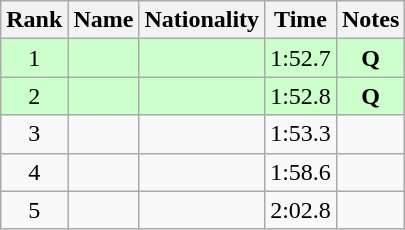<table class="wikitable sortable" style="text-align:center">
<tr>
<th>Rank</th>
<th>Name</th>
<th>Nationality</th>
<th>Time</th>
<th>Notes</th>
</tr>
<tr bgcolor=ccffcc>
<td>1</td>
<td align=left></td>
<td align=left></td>
<td>1:52.7</td>
<td><strong>Q</strong></td>
</tr>
<tr bgcolor=ccffcc>
<td>2</td>
<td align=left></td>
<td align=left></td>
<td>1:52.8</td>
<td><strong>Q</strong></td>
</tr>
<tr>
<td>3</td>
<td align=left></td>
<td align=left></td>
<td>1:53.3</td>
<td></td>
</tr>
<tr>
<td>4</td>
<td align=left></td>
<td align=left></td>
<td>1:58.6</td>
<td></td>
</tr>
<tr>
<td>5</td>
<td align=left></td>
<td align=left></td>
<td>2:02.8</td>
<td></td>
</tr>
</table>
